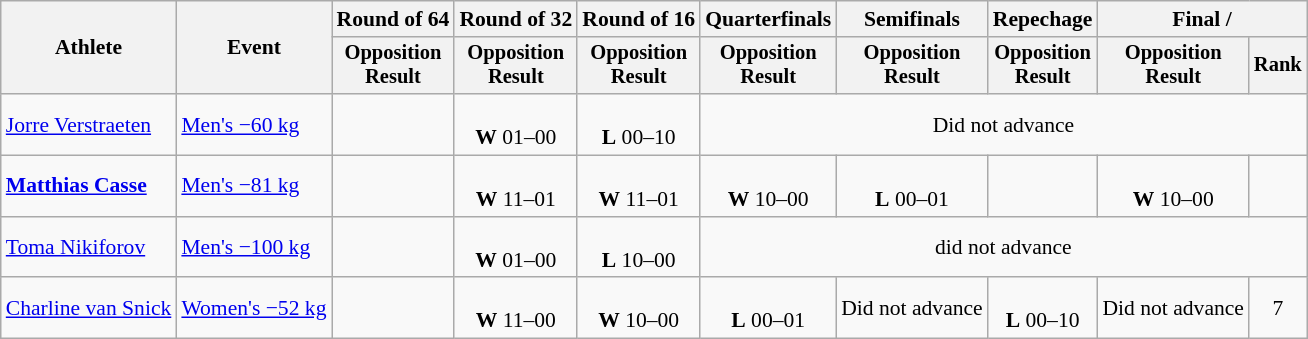<table class="wikitable" style="font-size:90%">
<tr>
<th rowspan="2">Athlete</th>
<th rowspan="2">Event</th>
<th>Round of 64</th>
<th>Round of 32</th>
<th>Round of 16</th>
<th>Quarterfinals</th>
<th>Semifinals</th>
<th>Repechage</th>
<th colspan=2>Final / </th>
</tr>
<tr style="font-size:95%">
<th>Opposition<br>Result</th>
<th>Opposition<br>Result</th>
<th>Opposition<br>Result</th>
<th>Opposition<br>Result</th>
<th>Opposition<br>Result</th>
<th>Opposition<br>Result</th>
<th>Opposition<br>Result</th>
<th>Rank</th>
</tr>
<tr align=center>
<td align=left><a href='#'>Jorre Verstraeten</a></td>
<td align=left><a href='#'>Men's −60 kg</a></td>
<td></td>
<td><br><strong>W</strong> 01–00</td>
<td><br><strong>L</strong> 00–10</td>
<td colspan=5>Did not advance</td>
</tr>
<tr align=center>
<td align=left><strong><a href='#'>Matthias Casse</a></strong></td>
<td align=left><a href='#'>Men's −81 kg</a></td>
<td></td>
<td><br><strong>W</strong> 11–01</td>
<td><br><strong>W</strong> 11–01</td>
<td><br><strong>W</strong> 10–00</td>
<td><br><strong>L</strong> 00–01</td>
<td></td>
<td><br><strong>W</strong> 10–00</td>
<td></td>
</tr>
<tr align=center>
<td align=left><a href='#'>Toma Nikiforov</a></td>
<td align=left><a href='#'>Men's −100 kg</a></td>
<td></td>
<td><br><strong>W</strong> 01–00</td>
<td><br><strong>L</strong> 10–00</td>
<td colspan=5>did not advance</td>
</tr>
<tr align=center>
<td align=left><a href='#'>Charline van Snick</a></td>
<td align=left><a href='#'>Women's −52 kg</a></td>
<td></td>
<td><br><strong>W</strong> 11–00</td>
<td><br><strong>W</strong> 10–00</td>
<td><br><strong>L</strong> 00–01</td>
<td>Did not advance</td>
<td><br><strong>L</strong> 00–10</td>
<td>Did not advance</td>
<td>7</td>
</tr>
</table>
